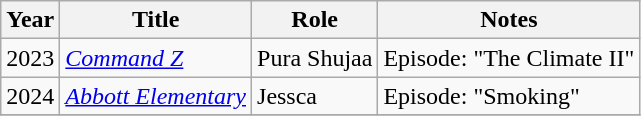<table class="wikitable plainrowheaders sortable">
<tr>
<th scope="col">Year</th>
<th scope="col">Title</th>
<th scope="col">Role</th>
<th scope="col" class="unsortable">Notes</th>
</tr>
<tr>
<td>2023</td>
<td><em><a href='#'>Command Z</a></em></td>
<td>Pura Shujaa</td>
<td>Episode: "The Climate II"</td>
</tr>
<tr>
<td>2024</td>
<td><em><a href='#'>Abbott Elementary</a></em></td>
<td>Jessca</td>
<td>Episode: "Smoking"</td>
</tr>
<tr>
</tr>
</table>
